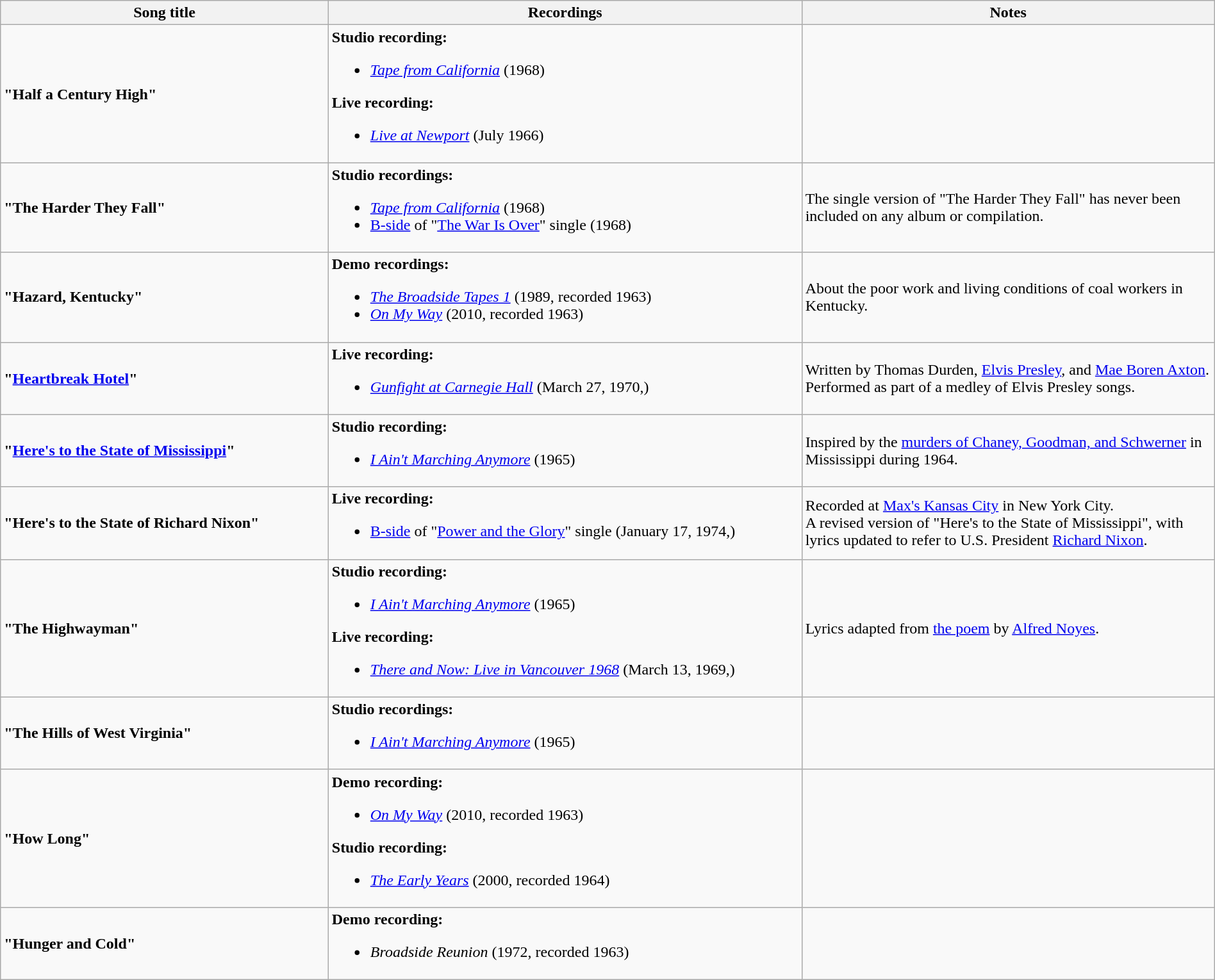<table class="wikitable" width="100%">
<tr>
<th width="27%">Song title</th>
<th width="39%">Recordings</th>
<th width="34%">Notes</th>
</tr>
<tr>
<td><strong>"Half a Century High"</strong></td>
<td><strong>Studio recording:</strong><br><ul><li><em><a href='#'>Tape from California</a></em> (1968)</li></ul><strong>Live recording:</strong><ul><li><em><a href='#'>Live at Newport</a></em> (July 1966)</li></ul></td>
<td></td>
</tr>
<tr>
<td><strong>"The Harder They Fall"</strong></td>
<td><strong>Studio recordings:</strong><br><ul><li><em><a href='#'>Tape from California</a></em> (1968)</li><li><a href='#'>B-side</a> of "<a href='#'>The War Is Over</a>" single (1968)</li></ul></td>
<td>The single version of "The Harder They Fall" has never been included on any album or compilation.</td>
</tr>
<tr>
<td><strong>"Hazard, Kentucky"</strong></td>
<td><strong>Demo recordings:</strong><br><ul><li><em><a href='#'>The Broadside Tapes 1</a></em> (1989, recorded 1963)</li><li><em><a href='#'>On My Way</a></em> (2010, recorded 1963)</li></ul></td>
<td>About the poor work and living conditions of coal workers in Kentucky.</td>
</tr>
<tr>
<td><strong>"<a href='#'>Heartbreak Hotel</a>"</strong></td>
<td><strong>Live recording:</strong><br><ul><li><em><a href='#'>Gunfight at Carnegie Hall</a></em> (March 27, 1970,)</li></ul></td>
<td>Written by Thomas Durden, <a href='#'>Elvis Presley</a>, and <a href='#'>Mae Boren Axton</a>.<br>Performed as part of a medley of Elvis Presley songs.</td>
</tr>
<tr>
<td><strong>"<a href='#'>Here's to the State of Mississippi</a>"</strong></td>
<td><strong>Studio recording:</strong><br><ul><li><em><a href='#'>I Ain't Marching Anymore</a></em> (1965)</li></ul></td>
<td>Inspired by the <a href='#'>murders of Chaney, Goodman, and Schwerner</a> in Mississippi during 1964.</td>
</tr>
<tr>
<td><strong>"Here's to the State of Richard Nixon"</strong></td>
<td><strong>Live recording:</strong><br><ul><li><a href='#'>B-side</a> of "<a href='#'>Power and the Glory</a>" single (January 17, 1974,)</li></ul></td>
<td>Recorded at <a href='#'>Max's Kansas City</a> in New York City.<br>A revised version of "Here's to the State of Mississippi", with lyrics updated to refer to U.S. President <a href='#'>Richard Nixon</a>.</td>
</tr>
<tr>
<td><strong>"The Highwayman"</strong></td>
<td><strong>Studio recording:</strong><br><ul><li><em><a href='#'>I Ain't Marching Anymore</a></em> (1965)</li></ul><strong>Live recording:</strong><ul><li><em><a href='#'>There and Now: Live in Vancouver 1968</a></em> (March 13, 1969,)</li></ul></td>
<td>Lyrics adapted from <a href='#'>the poem</a> by <a href='#'>Alfred Noyes</a>.</td>
</tr>
<tr>
<td><strong>"The Hills of West Virginia"</strong></td>
<td><strong>Studio recordings:</strong><br><ul><li><em><a href='#'>I Ain't Marching Anymore</a></em> (1965)</li></ul></td>
<td></td>
</tr>
<tr>
<td><strong>"How Long"</strong></td>
<td><strong>Demo recording:</strong><br><ul><li><em><a href='#'>On My Way</a></em> (2010, recorded 1963)</li></ul><strong>Studio recording:</strong><ul><li><em><a href='#'>The Early Years</a></em> (2000, recorded 1964)</li></ul></td>
<td></td>
</tr>
<tr>
<td><strong>"Hunger and Cold"</strong></td>
<td><strong>Demo recording:</strong><br><ul><li><em>Broadside Reunion</em> (1972, recorded 1963)</li></ul></td>
<td></td>
</tr>
</table>
